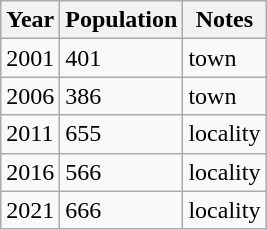<table class="wikitable">
<tr>
<th>Year</th>
<th>Population</th>
<th>Notes</th>
</tr>
<tr>
<td>2001</td>
<td>401</td>
<td>town</td>
</tr>
<tr>
<td>2006</td>
<td>386</td>
<td>town</td>
</tr>
<tr>
<td>2011</td>
<td>655</td>
<td>locality</td>
</tr>
<tr>
<td>2016</td>
<td>566</td>
<td>locality</td>
</tr>
<tr>
<td>2021</td>
<td>666</td>
<td>locality</td>
</tr>
</table>
